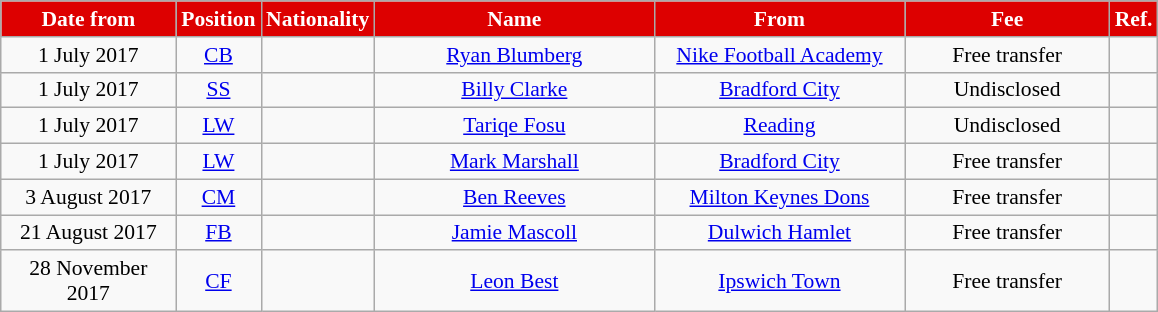<table class="wikitable"  style="text-align:center; font-size:90%; ">
<tr>
<th style="background:#DD0000; color:white; width:110px;">Date from</th>
<th style="background:#DD0000; color:white; width:50px;">Position</th>
<th style="background:#DD0000; color:white; width:50px;">Nationality</th>
<th style="background:#DD0000; color:white; width:180px;">Name</th>
<th style="background:#DD0000; color:white; width:160px;">From</th>
<th style="background:#DD0000; color:white; width:130px;">Fee</th>
<th style="background:#DD0000; color:white; width:25px;">Ref.</th>
</tr>
<tr>
<td>1 July 2017</td>
<td><a href='#'>CB</a></td>
<td></td>
<td><a href='#'>Ryan Blumberg</a></td>
<td><a href='#'>Nike Football Academy</a></td>
<td>Free transfer</td>
<td></td>
</tr>
<tr>
<td>1 July 2017</td>
<td><a href='#'>SS</a></td>
<td></td>
<td><a href='#'>Billy Clarke</a></td>
<td><a href='#'>Bradford City</a></td>
<td>Undisclosed</td>
<td></td>
</tr>
<tr>
<td>1 July 2017</td>
<td><a href='#'>LW</a></td>
<td></td>
<td><a href='#'>Tariqe Fosu</a></td>
<td><a href='#'>Reading</a></td>
<td>Undisclosed</td>
<td></td>
</tr>
<tr>
<td>1 July 2017</td>
<td><a href='#'>LW</a></td>
<td></td>
<td><a href='#'>Mark Marshall</a></td>
<td><a href='#'>Bradford City</a></td>
<td>Free transfer</td>
<td></td>
</tr>
<tr>
<td>3 August 2017</td>
<td><a href='#'>CM</a></td>
<td></td>
<td><a href='#'>Ben Reeves</a></td>
<td><a href='#'>Milton Keynes Dons</a></td>
<td>Free transfer</td>
<td></td>
</tr>
<tr>
<td>21 August 2017</td>
<td><a href='#'>FB</a></td>
<td></td>
<td><a href='#'>Jamie Mascoll</a></td>
<td><a href='#'>Dulwich Hamlet</a></td>
<td>Free transfer</td>
<td></td>
</tr>
<tr>
<td>28 November 2017</td>
<td><a href='#'>CF</a></td>
<td></td>
<td><a href='#'>Leon Best</a></td>
<td><a href='#'>Ipswich Town</a></td>
<td>Free transfer</td>
<td></td>
</tr>
</table>
